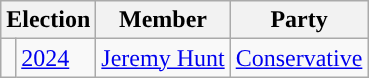<table class="wikitable">
<tr>
<th colspan="2">Election</th>
<th>Member</th>
<th>Party</th>
</tr>
<tr>
<td style="color:inherit;background-color: "></td>
<td><a href='#'>2024</a></td>
<td><a href='#'>Jeremy Hunt</a></td>
<td><a href='#'>Conservative</a></td>
</tr>
</table>
